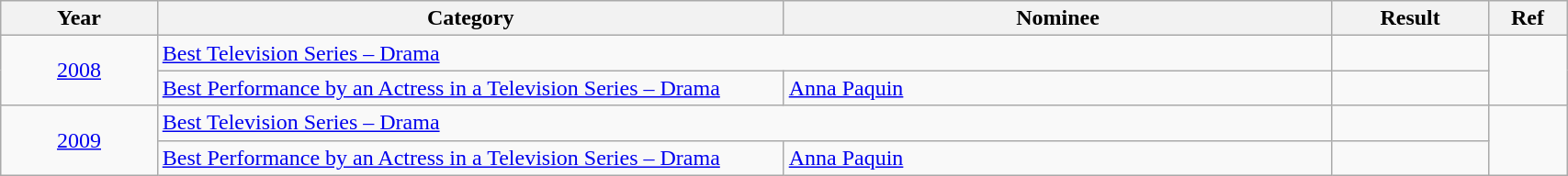<table class="wikitable" width="90%">
<tr>
<th width="10%">Year</th>
<th width="40%">Category</th>
<th width="35%">Nominee</th>
<th width="10%">Result</th>
<th width="5%">Ref</th>
</tr>
<tr>
<td rowspan="2" align="center"><a href='#'>2008</a></td>
<td colspan="2"><a href='#'>Best Television Series – Drama</a></td>
<td></td>
<td rowspan="2" align="center"></td>
</tr>
<tr>
<td><a href='#'>Best Performance by an Actress in a Television Series – Drama</a></td>
<td><a href='#'>Anna Paquin</a></td>
<td></td>
</tr>
<tr>
<td rowspan="2" align="center"><a href='#'>2009</a></td>
<td colspan="2"><a href='#'>Best Television Series – Drama</a></td>
<td></td>
<td rowspan="2" align="center"></td>
</tr>
<tr>
<td><a href='#'>Best Performance by an Actress in a Television Series – Drama</a></td>
<td><a href='#'>Anna Paquin</a></td>
<td></td>
</tr>
</table>
